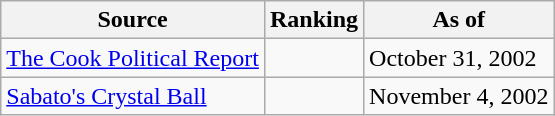<table class="wikitable">
<tr>
<th>Source</th>
<th>Ranking</th>
<th>As of</th>
</tr>
<tr>
<td><a href='#'>The Cook Political Report</a></td>
<td></td>
<td>October 31, 2002</td>
</tr>
<tr>
<td><a href='#'>Sabato's Crystal Ball</a></td>
<td></td>
<td>November 4, 2002</td>
</tr>
</table>
